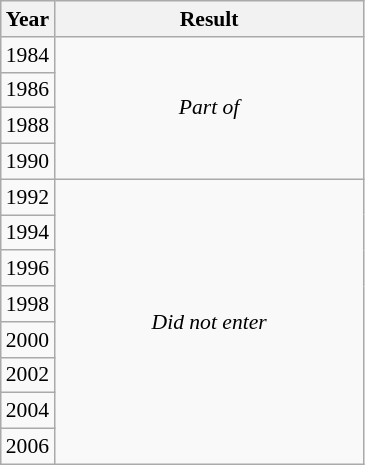<table class="wikitable" style="text-align: center; font-size:90%">
<tr>
<th>Year</th>
<th style="width:200px">Result</th>
</tr>
<tr>
<td> 1984</td>
<td rowspan="4"><em>Part of </em></td>
</tr>
<tr>
<td> 1986</td>
</tr>
<tr>
<td> 1988</td>
</tr>
<tr>
<td> 1990</td>
</tr>
<tr>
<td> 1992</td>
<td rowspan="8"><em>Did not enter</em></td>
</tr>
<tr>
<td> 1994</td>
</tr>
<tr>
<td> 1996</td>
</tr>
<tr>
<td> 1998</td>
</tr>
<tr>
<td> 2000</td>
</tr>
<tr>
<td> 2002</td>
</tr>
<tr>
<td> 2004</td>
</tr>
<tr>
<td> 2006</td>
</tr>
</table>
